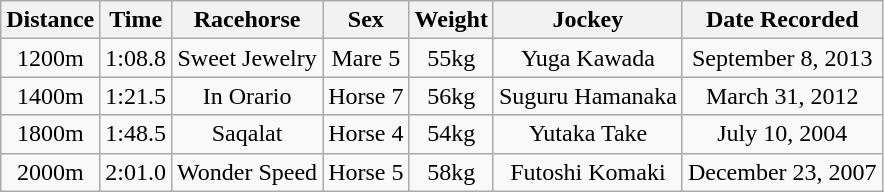<table class="wikitable" style="text-align: center;">
<tr>
<th>Distance</th>
<th>Time</th>
<th>Racehorse</th>
<th>Sex</th>
<th>Weight</th>
<th>Jockey</th>
<th>Date Recorded</th>
</tr>
<tr>
<td>1200m</td>
<td>1:08.8</td>
<td>Sweet Jewelry</td>
<td>Mare 5</td>
<td>55kg</td>
<td>Yuga Kawada</td>
<td>September 8, 2013</td>
</tr>
<tr>
<td>1400m</td>
<td>1:21.5</td>
<td>In Orario</td>
<td>Horse 7</td>
<td>56kg</td>
<td>Suguru Hamanaka</td>
<td>March 31, 2012</td>
</tr>
<tr>
<td>1800m</td>
<td>1:48.5</td>
<td>Saqalat</td>
<td>Horse 4</td>
<td>54kg</td>
<td>Yutaka Take</td>
<td>July 10, 2004</td>
</tr>
<tr>
<td>2000m</td>
<td>2:01.0</td>
<td>Wonder Speed</td>
<td>Horse 5</td>
<td>58kg</td>
<td>Futoshi Komaki</td>
<td>December 23, 2007</td>
</tr>
</table>
